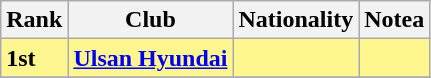<table class="wikitable">
<tr>
<th>Rank</th>
<th>Club</th>
<th>Nationality</th>
<th>Notea</th>
</tr>
<tr bgcolor="#FFF68F">
<td><strong>1st</strong></td>
<td><strong> <a href='#'>Ulsan Hyundai</a></strong></td>
<td><strong></strong></td>
<td></td>
</tr>
<tr>
</tr>
</table>
